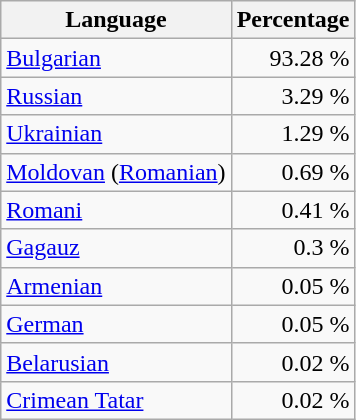<table class="wikitable">
<tr>
<th>Language</th>
<th>Percentage</th>
</tr>
<tr>
<td><a href='#'>Bulgarian</a></td>
<td align="right">93.28 %</td>
</tr>
<tr>
<td><a href='#'>Russian</a></td>
<td align="right">3.29 %</td>
</tr>
<tr>
<td><a href='#'>Ukrainian</a></td>
<td align="right">1.29 %</td>
</tr>
<tr>
<td><a href='#'>Moldovan</a> (<a href='#'>Romanian</a>)</td>
<td align="right">0.69 %</td>
</tr>
<tr>
<td><a href='#'>Romani</a></td>
<td align="right">0.41 %</td>
</tr>
<tr>
<td><a href='#'>Gagauz</a></td>
<td align="right">0.3 %</td>
</tr>
<tr>
<td><a href='#'>Armenian</a></td>
<td align="right">0.05 %</td>
</tr>
<tr>
<td><a href='#'>German</a></td>
<td align="right">0.05 %</td>
</tr>
<tr>
<td><a href='#'>Belarusian</a></td>
<td align="right">0.02 %</td>
</tr>
<tr>
<td><a href='#'>Crimean Tatar</a></td>
<td align="right">0.02 %</td>
</tr>
</table>
